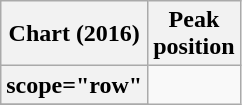<table class="wikitable sortable plainrowheaders">
<tr>
<th>Chart (2016)</th>
<th>Peak<br>position</th>
</tr>
<tr>
<th>scope="row" </th>
</tr>
<tr>
</tr>
</table>
